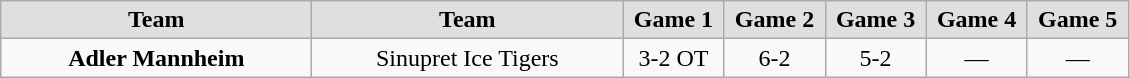<table class="wikitable">
<tr align="center">
<td width="200" bgcolor="#dfdfdf"><strong>Team</strong></td>
<td width="200" bgcolor="#dfdfdf"><strong>Team</strong></td>
<td width="60" bgcolor="#dfdfdf"><strong>Game 1</strong></td>
<td width="60" bgcolor="#dfdfdf"><strong>Game 2</strong></td>
<td width="60" bgcolor="#dfdfdf"><strong>Game 3</strong></td>
<td width="60" bgcolor="#dfdfdf"><strong>Game 4</strong></td>
<td width="60" bgcolor="#dfdfdf"><strong>Game 5</strong></td>
</tr>
<tr align="center">
<td><strong>Adler Mannheim</strong></td>
<td>Sinupret Ice Tigers</td>
<td>3-2 OT</td>
<td>6-2</td>
<td>5-2</td>
<td>—</td>
<td>—</td>
</tr>
</table>
